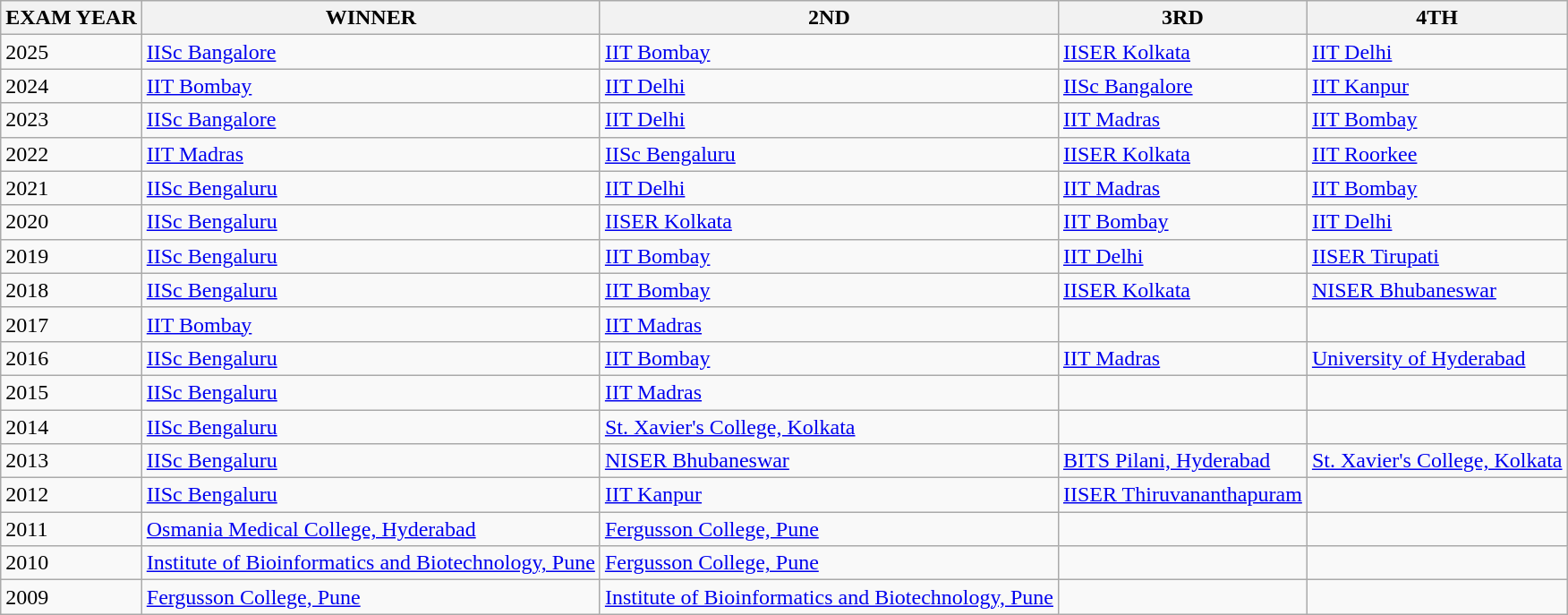<table class="wikitable">
<tr>
<th>EXAM YEAR</th>
<th>WINNER</th>
<th>2ND</th>
<th>3RD</th>
<th>4TH</th>
</tr>
<tr>
<td>2025</td>
<td><a href='#'>IISc Bangalore</a></td>
<td><a href='#'>IIT Bombay</a></td>
<td><a href='#'>IISER Kolkata</a></td>
<td><a href='#'>IIT Delhi</a></td>
</tr>
<tr>
<td>2024</td>
<td><a href='#'>IIT Bombay</a></td>
<td><a href='#'>IIT Delhi</a></td>
<td><a href='#'>IISc Bangalore</a></td>
<td><a href='#'>IIT Kanpur</a></td>
</tr>
<tr>
<td>2023</td>
<td><a href='#'>IISc Bangalore</a></td>
<td><a href='#'>IIT Delhi</a></td>
<td><a href='#'>IIT Madras</a></td>
<td><a href='#'>IIT Bombay</a></td>
</tr>
<tr>
<td>2022</td>
<td><a href='#'>IIT Madras</a></td>
<td><a href='#'>IISc Bengaluru</a></td>
<td><a href='#'>IISER Kolkata</a></td>
<td><a href='#'>IIT Roorkee</a></td>
</tr>
<tr>
<td>2021</td>
<td><a href='#'>IISc Bengaluru</a></td>
<td><a href='#'>IIT Delhi</a></td>
<td><a href='#'>IIT Madras</a></td>
<td><a href='#'>IIT Bombay</a></td>
</tr>
<tr>
<td>2020</td>
<td><a href='#'>IISc Bengaluru</a></td>
<td><a href='#'>IISER Kolkata</a></td>
<td><a href='#'>IIT Bombay</a></td>
<td><a href='#'>IIT Delhi</a></td>
</tr>
<tr>
<td>2019</td>
<td><a href='#'>IISc Bengaluru</a></td>
<td><a href='#'>IIT Bombay</a></td>
<td><a href='#'>IIT Delhi</a></td>
<td><a href='#'>IISER Tirupati</a></td>
</tr>
<tr>
<td>2018</td>
<td><a href='#'>IISc Bengaluru</a></td>
<td><a href='#'>IIT Bombay</a></td>
<td><a href='#'>IISER Kolkata</a></td>
<td><a href='#'>NISER Bhubaneswar</a></td>
</tr>
<tr>
<td>2017</td>
<td><a href='#'>IIT Bombay</a></td>
<td><a href='#'>IIT Madras</a></td>
<td></td>
<td></td>
</tr>
<tr>
<td>2016</td>
<td><a href='#'>IISc Bengaluru</a></td>
<td><a href='#'>IIT Bombay</a></td>
<td><a href='#'>IIT Madras</a></td>
<td><a href='#'>University of Hyderabad</a></td>
</tr>
<tr>
<td>2015</td>
<td><a href='#'>IISc Bengaluru</a></td>
<td><a href='#'>IIT Madras</a></td>
<td></td>
<td></td>
</tr>
<tr>
<td>2014</td>
<td><a href='#'>IISc Bengaluru</a></td>
<td><a href='#'>St. Xavier's College, Kolkata</a></td>
<td></td>
<td></td>
</tr>
<tr>
<td>2013</td>
<td><a href='#'>IISc Bengaluru</a></td>
<td><a href='#'>NISER Bhubaneswar</a></td>
<td><a href='#'>BITS Pilani, Hyderabad</a></td>
<td><a href='#'>St. Xavier's College, Kolkata</a></td>
</tr>
<tr>
<td>2012</td>
<td><a href='#'>IISc Bengaluru</a></td>
<td><a href='#'>IIT Kanpur</a></td>
<td><a href='#'>IISER Thiruvananthapuram</a></td>
<td></td>
</tr>
<tr>
<td>2011</td>
<td><a href='#'>Osmania Medical College, Hyderabad</a></td>
<td><a href='#'>Fergusson College, Pune</a></td>
<td></td>
<td></td>
</tr>
<tr>
<td>2010</td>
<td><a href='#'>Institute of Bioinformatics and Biotechnology, Pune</a></td>
<td><a href='#'>Fergusson College, Pune</a></td>
<td></td>
<td></td>
</tr>
<tr>
<td>2009</td>
<td><a href='#'>Fergusson College, Pune</a></td>
<td><a href='#'>Institute of Bioinformatics and Biotechnology, Pune</a></td>
<td></td>
<td></td>
</tr>
</table>
